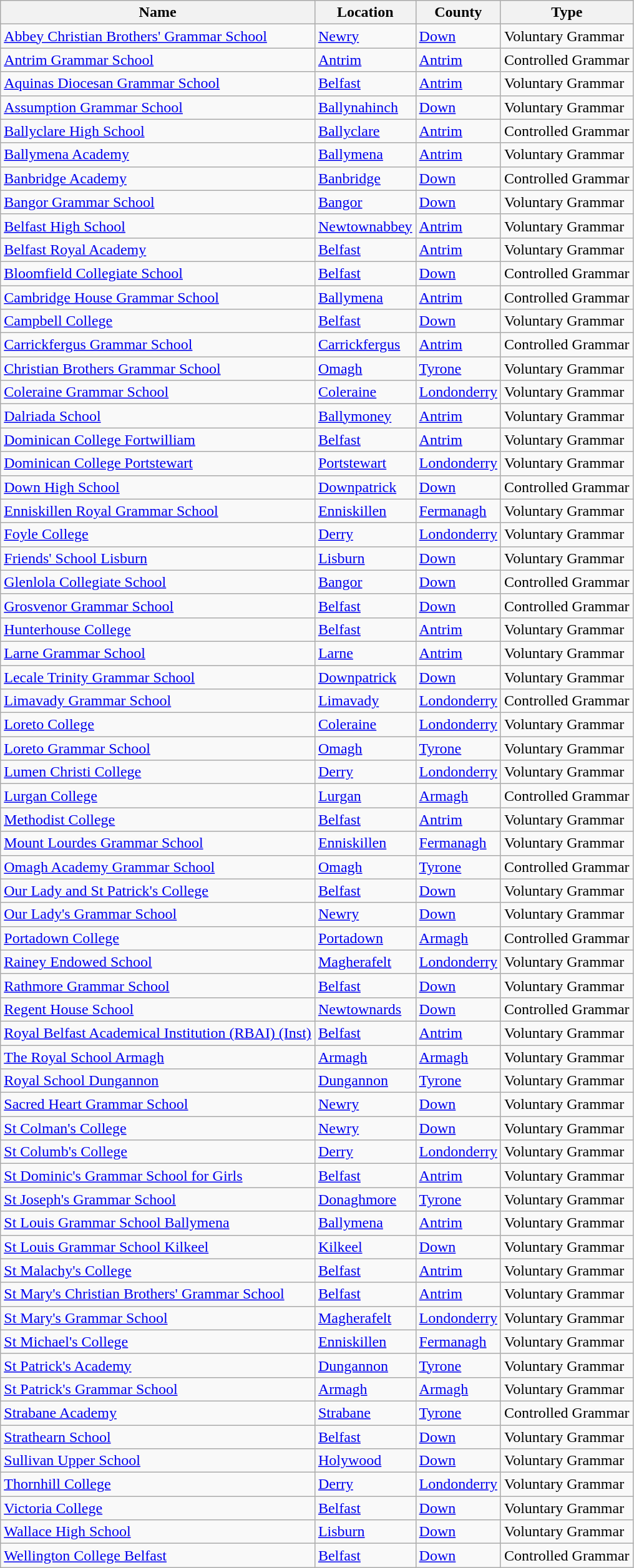<table class="wikitable sortable">
<tr>
<th>Name</th>
<th>Location</th>
<th>County</th>
<th>Type</th>
</tr>
<tr>
<td><a href='#'>Abbey Christian Brothers' Grammar School</a></td>
<td><a href='#'>Newry</a></td>
<td><a href='#'>Down</a></td>
<td>Voluntary Grammar</td>
</tr>
<tr>
<td><a href='#'>Antrim Grammar School</a></td>
<td><a href='#'>Antrim</a></td>
<td><a href='#'>Antrim</a></td>
<td>Controlled Grammar</td>
</tr>
<tr>
<td><a href='#'>Aquinas Diocesan Grammar School</a></td>
<td><a href='#'>Belfast</a></td>
<td><a href='#'>Antrim</a></td>
<td>Voluntary Grammar</td>
</tr>
<tr>
<td><a href='#'>Assumption Grammar School</a></td>
<td><a href='#'>Ballynahinch</a></td>
<td><a href='#'>Down</a></td>
<td>Voluntary Grammar</td>
</tr>
<tr>
<td><a href='#'>Ballyclare High School</a></td>
<td><a href='#'>Ballyclare</a></td>
<td><a href='#'>Antrim</a></td>
<td>Controlled Grammar</td>
</tr>
<tr>
<td><a href='#'>Ballymena Academy</a></td>
<td><a href='#'>Ballymena</a></td>
<td><a href='#'>Antrim</a></td>
<td>Voluntary Grammar</td>
</tr>
<tr>
<td><a href='#'>Banbridge Academy</a></td>
<td><a href='#'>Banbridge</a></td>
<td><a href='#'>Down</a></td>
<td>Controlled Grammar</td>
</tr>
<tr>
<td><a href='#'>Bangor Grammar School</a></td>
<td><a href='#'>Bangor</a></td>
<td><a href='#'>Down</a></td>
<td>Voluntary Grammar</td>
</tr>
<tr>
<td><a href='#'>Belfast High School</a></td>
<td><a href='#'>Newtownabbey</a></td>
<td><a href='#'>Antrim</a></td>
<td>Voluntary Grammar</td>
</tr>
<tr>
<td><a href='#'>Belfast Royal Academy</a></td>
<td><a href='#'>Belfast</a></td>
<td><a href='#'>Antrim</a></td>
<td>Voluntary Grammar</td>
</tr>
<tr>
<td><a href='#'>Bloomfield Collegiate School</a></td>
<td><a href='#'>Belfast</a></td>
<td><a href='#'>Down</a></td>
<td>Controlled Grammar</td>
</tr>
<tr>
<td><a href='#'>Cambridge House Grammar School</a></td>
<td><a href='#'>Ballymena</a></td>
<td><a href='#'>Antrim</a></td>
<td>Controlled Grammar</td>
</tr>
<tr>
<td><a href='#'>Campbell College</a></td>
<td><a href='#'>Belfast</a></td>
<td><a href='#'>Down</a></td>
<td>Voluntary Grammar</td>
</tr>
<tr>
<td><a href='#'>Carrickfergus Grammar School</a></td>
<td><a href='#'>Carrickfergus</a></td>
<td><a href='#'>Antrim</a></td>
<td>Controlled Grammar</td>
</tr>
<tr>
<td><a href='#'>Christian Brothers Grammar School</a></td>
<td><a href='#'>Omagh</a></td>
<td><a href='#'>Tyrone</a></td>
<td>Voluntary Grammar</td>
</tr>
<tr>
<td><a href='#'>Coleraine Grammar School</a></td>
<td><a href='#'>Coleraine</a></td>
<td><a href='#'>Londonderry</a></td>
<td>Voluntary Grammar</td>
</tr>
<tr>
<td><a href='#'>Dalriada School</a></td>
<td><a href='#'>Ballymoney</a></td>
<td><a href='#'>Antrim</a></td>
<td>Voluntary Grammar</td>
</tr>
<tr>
<td><a href='#'>Dominican College Fortwilliam</a></td>
<td><a href='#'>Belfast</a></td>
<td><a href='#'>Antrim</a></td>
<td>Voluntary Grammar</td>
</tr>
<tr>
<td><a href='#'>Dominican College Portstewart</a></td>
<td><a href='#'>Portstewart</a></td>
<td><a href='#'>Londonderry</a></td>
<td>Voluntary Grammar</td>
</tr>
<tr>
<td><a href='#'>Down High School</a></td>
<td><a href='#'>Downpatrick</a></td>
<td><a href='#'>Down</a></td>
<td>Controlled Grammar</td>
</tr>
<tr>
<td><a href='#'>Enniskillen Royal Grammar School</a></td>
<td><a href='#'>Enniskillen</a></td>
<td><a href='#'>Fermanagh</a></td>
<td>Voluntary Grammar</td>
</tr>
<tr>
<td><a href='#'>Foyle College</a></td>
<td><a href='#'>Derry</a></td>
<td><a href='#'>Londonderry</a></td>
<td>Voluntary Grammar</td>
</tr>
<tr>
<td><a href='#'>Friends' School Lisburn</a></td>
<td><a href='#'>Lisburn</a></td>
<td><a href='#'>Down</a></td>
<td>Voluntary Grammar</td>
</tr>
<tr>
<td><a href='#'>Glenlola Collegiate School</a></td>
<td><a href='#'>Bangor</a></td>
<td><a href='#'>Down</a></td>
<td>Controlled Grammar</td>
</tr>
<tr>
<td><a href='#'>Grosvenor Grammar School</a></td>
<td><a href='#'>Belfast</a></td>
<td><a href='#'>Down</a></td>
<td>Controlled Grammar</td>
</tr>
<tr>
<td><a href='#'>Hunterhouse College</a></td>
<td><a href='#'>Belfast</a></td>
<td><a href='#'>Antrim</a></td>
<td>Voluntary Grammar</td>
</tr>
<tr>
<td><a href='#'>Larne Grammar School</a></td>
<td><a href='#'>Larne</a></td>
<td><a href='#'>Antrim</a></td>
<td>Voluntary Grammar</td>
</tr>
<tr>
<td><a href='#'>Lecale Trinity Grammar School</a></td>
<td><a href='#'>Downpatrick</a></td>
<td><a href='#'>Down</a></td>
<td>Voluntary Grammar</td>
</tr>
<tr>
<td><a href='#'>Limavady Grammar School</a></td>
<td><a href='#'>Limavady</a></td>
<td><a href='#'>Londonderry</a></td>
<td>Controlled Grammar</td>
</tr>
<tr>
<td><a href='#'>Loreto College</a></td>
<td><a href='#'>Coleraine</a></td>
<td><a href='#'>Londonderry</a></td>
<td>Voluntary Grammar</td>
</tr>
<tr>
<td><a href='#'>Loreto Grammar School</a></td>
<td><a href='#'>Omagh</a></td>
<td><a href='#'>Tyrone</a></td>
<td>Voluntary Grammar</td>
</tr>
<tr>
<td><a href='#'>Lumen Christi College</a></td>
<td><a href='#'>Derry</a></td>
<td><a href='#'>Londonderry</a></td>
<td>Voluntary Grammar</td>
</tr>
<tr>
<td><a href='#'>Lurgan College</a></td>
<td><a href='#'>Lurgan</a></td>
<td><a href='#'>Armagh</a></td>
<td>Controlled Grammar</td>
</tr>
<tr>
<td><a href='#'>Methodist College</a></td>
<td><a href='#'>Belfast</a></td>
<td><a href='#'>Antrim</a></td>
<td>Voluntary Grammar</td>
</tr>
<tr>
<td><a href='#'>Mount Lourdes Grammar School</a></td>
<td><a href='#'>Enniskillen</a></td>
<td><a href='#'>Fermanagh</a></td>
<td>Voluntary Grammar</td>
</tr>
<tr>
<td><a href='#'>Omagh Academy Grammar School</a></td>
<td><a href='#'>Omagh</a></td>
<td><a href='#'>Tyrone</a></td>
<td>Controlled Grammar</td>
</tr>
<tr>
<td><a href='#'>Our Lady and St Patrick's College</a></td>
<td><a href='#'>Belfast</a></td>
<td><a href='#'>Down</a></td>
<td>Voluntary Grammar</td>
</tr>
<tr>
<td><a href='#'>Our Lady's Grammar School</a></td>
<td><a href='#'>Newry</a></td>
<td><a href='#'>Down</a></td>
<td>Voluntary Grammar</td>
</tr>
<tr>
<td><a href='#'>Portadown College</a></td>
<td><a href='#'>Portadown</a></td>
<td><a href='#'>Armagh</a></td>
<td>Controlled Grammar</td>
</tr>
<tr>
<td><a href='#'>Rainey Endowed School</a></td>
<td><a href='#'>Magherafelt</a></td>
<td><a href='#'>Londonderry</a></td>
<td>Voluntary Grammar</td>
</tr>
<tr>
<td><a href='#'>Rathmore Grammar School</a></td>
<td><a href='#'>Belfast</a></td>
<td><a href='#'>Down</a></td>
<td>Voluntary Grammar</td>
</tr>
<tr>
<td><a href='#'>Regent House School</a></td>
<td><a href='#'>Newtownards</a></td>
<td><a href='#'>Down</a></td>
<td>Controlled Grammar</td>
</tr>
<tr>
<td><a href='#'>Royal Belfast Academical Institution (RBAI) (Inst)</a></td>
<td><a href='#'>Belfast</a></td>
<td><a href='#'>Antrim</a></td>
<td>Voluntary Grammar</td>
</tr>
<tr>
<td><a href='#'>The Royal School Armagh</a></td>
<td><a href='#'>Armagh</a></td>
<td><a href='#'>Armagh</a></td>
<td>Voluntary Grammar</td>
</tr>
<tr>
<td><a href='#'>Royal School Dungannon</a></td>
<td><a href='#'>Dungannon</a></td>
<td><a href='#'>Tyrone</a></td>
<td>Voluntary Grammar</td>
</tr>
<tr>
<td><a href='#'>Sacred Heart Grammar School</a></td>
<td><a href='#'>Newry</a></td>
<td><a href='#'>Down</a></td>
<td>Voluntary Grammar</td>
</tr>
<tr>
<td><a href='#'>St Colman's College</a></td>
<td><a href='#'>Newry</a></td>
<td><a href='#'>Down</a></td>
<td>Voluntary Grammar</td>
</tr>
<tr>
<td><a href='#'>St Columb's College</a></td>
<td><a href='#'>Derry</a></td>
<td><a href='#'>Londonderry</a></td>
<td>Voluntary Grammar</td>
</tr>
<tr>
<td><a href='#'>St Dominic's Grammar School for Girls</a></td>
<td><a href='#'>Belfast</a></td>
<td><a href='#'>Antrim</a></td>
<td>Voluntary Grammar</td>
</tr>
<tr>
<td><a href='#'>St Joseph's Grammar School</a></td>
<td><a href='#'>Donaghmore</a></td>
<td><a href='#'>Tyrone</a></td>
<td>Voluntary Grammar</td>
</tr>
<tr>
<td><a href='#'>St Louis Grammar School Ballymena</a></td>
<td><a href='#'>Ballymena</a></td>
<td><a href='#'>Antrim</a></td>
<td>Voluntary Grammar</td>
</tr>
<tr>
<td><a href='#'>St Louis Grammar School Kilkeel</a></td>
<td><a href='#'>Kilkeel</a></td>
<td><a href='#'>Down</a></td>
<td>Voluntary Grammar</td>
</tr>
<tr>
<td><a href='#'>St Malachy's College</a></td>
<td><a href='#'>Belfast</a></td>
<td><a href='#'>Antrim</a></td>
<td>Voluntary Grammar</td>
</tr>
<tr>
<td><a href='#'>St Mary's Christian Brothers' Grammar School</a></td>
<td><a href='#'>Belfast</a></td>
<td><a href='#'>Antrim</a></td>
<td>Voluntary Grammar</td>
</tr>
<tr>
<td><a href='#'>St Mary's Grammar School</a></td>
<td><a href='#'>Magherafelt</a></td>
<td><a href='#'>Londonderry</a></td>
<td>Voluntary Grammar</td>
</tr>
<tr>
<td><a href='#'>St Michael's College</a></td>
<td><a href='#'>Enniskillen</a></td>
<td><a href='#'>Fermanagh</a></td>
<td>Voluntary Grammar</td>
</tr>
<tr>
<td><a href='#'>St Patrick's Academy</a></td>
<td><a href='#'>Dungannon</a></td>
<td><a href='#'>Tyrone</a></td>
<td>Voluntary Grammar</td>
</tr>
<tr>
<td><a href='#'>St Patrick's Grammar School</a></td>
<td><a href='#'>Armagh</a></td>
<td><a href='#'>Armagh</a></td>
<td>Voluntary Grammar</td>
</tr>
<tr>
<td><a href='#'>Strabane Academy</a></td>
<td><a href='#'>Strabane</a></td>
<td><a href='#'>Tyrone</a></td>
<td>Controlled Grammar</td>
</tr>
<tr>
<td><a href='#'>Strathearn School</a></td>
<td><a href='#'>Belfast</a></td>
<td><a href='#'>Down</a></td>
<td>Voluntary Grammar</td>
</tr>
<tr>
<td><a href='#'>Sullivan Upper School</a></td>
<td><a href='#'>Holywood</a></td>
<td><a href='#'>Down</a></td>
<td>Voluntary Grammar</td>
</tr>
<tr>
<td><a href='#'>Thornhill College</a></td>
<td><a href='#'>Derry</a></td>
<td><a href='#'>Londonderry</a></td>
<td>Voluntary Grammar</td>
</tr>
<tr>
<td><a href='#'>Victoria College</a></td>
<td><a href='#'>Belfast</a></td>
<td><a href='#'>Down</a></td>
<td>Voluntary Grammar</td>
</tr>
<tr>
<td><a href='#'>Wallace High School</a></td>
<td><a href='#'>Lisburn</a></td>
<td><a href='#'>Down</a></td>
<td>Voluntary Grammar</td>
</tr>
<tr>
<td><a href='#'>Wellington College Belfast</a></td>
<td><a href='#'>Belfast</a></td>
<td><a href='#'>Down</a></td>
<td>Controlled Grammar</td>
</tr>
</table>
